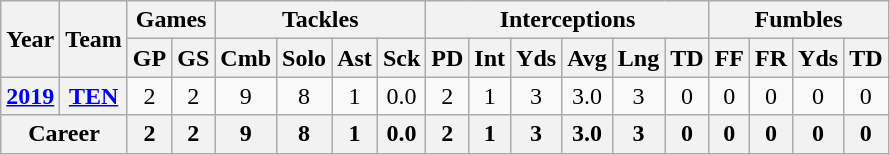<table class="wikitable" style="text-align:center;">
<tr>
<th rowspan="2">Year</th>
<th rowspan="2">Team</th>
<th colspan="2">Games</th>
<th colspan="4">Tackles</th>
<th colspan="6">Interceptions</th>
<th colspan="4">Fumbles</th>
</tr>
<tr>
<th>GP</th>
<th>GS</th>
<th>Cmb</th>
<th>Solo</th>
<th>Ast</th>
<th>Sck</th>
<th>PD</th>
<th>Int</th>
<th>Yds</th>
<th>Avg</th>
<th>Lng</th>
<th>TD</th>
<th>FF</th>
<th>FR</th>
<th>Yds</th>
<th>TD</th>
</tr>
<tr>
<th><a href='#'>2019</a></th>
<th><a href='#'>TEN</a></th>
<td>2</td>
<td>2</td>
<td>9</td>
<td>8</td>
<td>1</td>
<td>0.0</td>
<td>2</td>
<td>1</td>
<td>3</td>
<td>3.0</td>
<td>3</td>
<td>0</td>
<td>0</td>
<td>0</td>
<td>0</td>
<td>0</td>
</tr>
<tr>
<th colspan="2">Career</th>
<th>2</th>
<th>2</th>
<th>9</th>
<th>8</th>
<th>1</th>
<th>0.0</th>
<th>2</th>
<th>1</th>
<th>3</th>
<th>3.0</th>
<th>3</th>
<th>0</th>
<th>0</th>
<th>0</th>
<th>0</th>
<th>0</th>
</tr>
</table>
